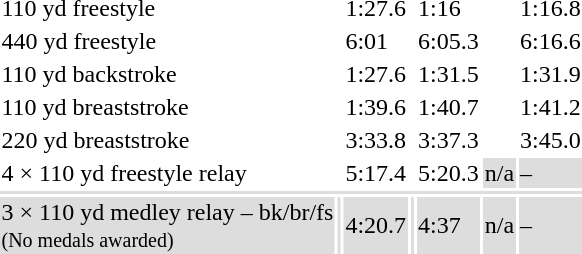<table>
<tr>
<td>110 yd freestyle</td>
<td></td>
<td>1:27.6</td>
<td></td>
<td>1:16</td>
<td></td>
<td>1:16.8</td>
</tr>
<tr>
<td>440 yd freestyle</td>
<td></td>
<td>6:01</td>
<td></td>
<td>6:05.3</td>
<td></td>
<td>6:16.6</td>
</tr>
<tr>
<td>110 yd backstroke</td>
<td></td>
<td>1:27.6</td>
<td></td>
<td>1:31.5</td>
<td></td>
<td>1:31.9</td>
</tr>
<tr>
<td>110 yd breaststroke</td>
<td></td>
<td>1:39.6</td>
<td></td>
<td>1:40.7</td>
<td></td>
<td>1:41.2</td>
</tr>
<tr>
<td>220 yd breaststroke</td>
<td></td>
<td>3:33.8</td>
<td></td>
<td>3:37.3</td>
<td></td>
<td>3:45.0</td>
</tr>
<tr>
<td>4 × 110 yd freestyle relay</td>
<td></td>
<td>5:17.4</td>
<td></td>
<td>5:20.3</td>
<td style="background-color:#ddd;">n/a</td>
<td style="background-color:#ddd;">–</td>
</tr>
<tr bgcolor=#ddd>
<td colspan=7></td>
</tr>
<tr bgcolor=#ddd>
<td>3 × 110 yd medley relay – bk/br/fs<br><small>(No medals awarded)</small></td>
<td></td>
<td>4:20.7</td>
<td></td>
<td>4:37</td>
<td>n/a</td>
<td>–</td>
</tr>
</table>
